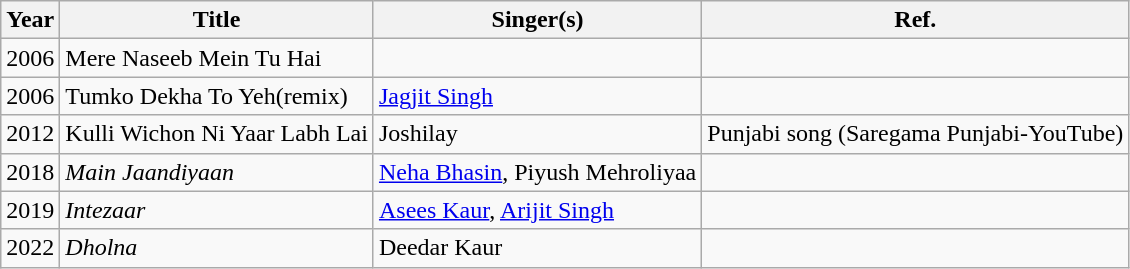<table class="wikitable sortable">
<tr>
<th>Year</th>
<th>Title</th>
<th>Singer(s)</th>
<th>Ref.</th>
</tr>
<tr>
<td>2006</td>
<td>Mere Naseeb Mein Tu Hai</td>
<td></td>
<td></td>
</tr>
<tr>
<td>2006</td>
<td>Tumko Dekha To Yeh(remix)</td>
<td><a href='#'>Jagjit Singh</a></td>
<td></td>
</tr>
<tr>
<td>2012</td>
<td>Kulli Wichon Ni Yaar Labh Lai</td>
<td>Joshilay</td>
<td>Punjabi song (Saregama Punjabi-YouTube)</td>
</tr>
<tr>
<td>2018</td>
<td><em>Main Jaandiyaan</em></td>
<td><a href='#'>Neha Bhasin</a>, Piyush Mehroliyaa</td>
<td></td>
</tr>
<tr>
<td>2019</td>
<td><em>Intezaar</em></td>
<td><a href='#'>Asees Kaur</a>, <a href='#'>Arijit Singh</a></td>
<td></td>
</tr>
<tr>
<td>2022</td>
<td><em>Dholna</em></td>
<td>Deedar Kaur</td>
<td></td>
</tr>
</table>
